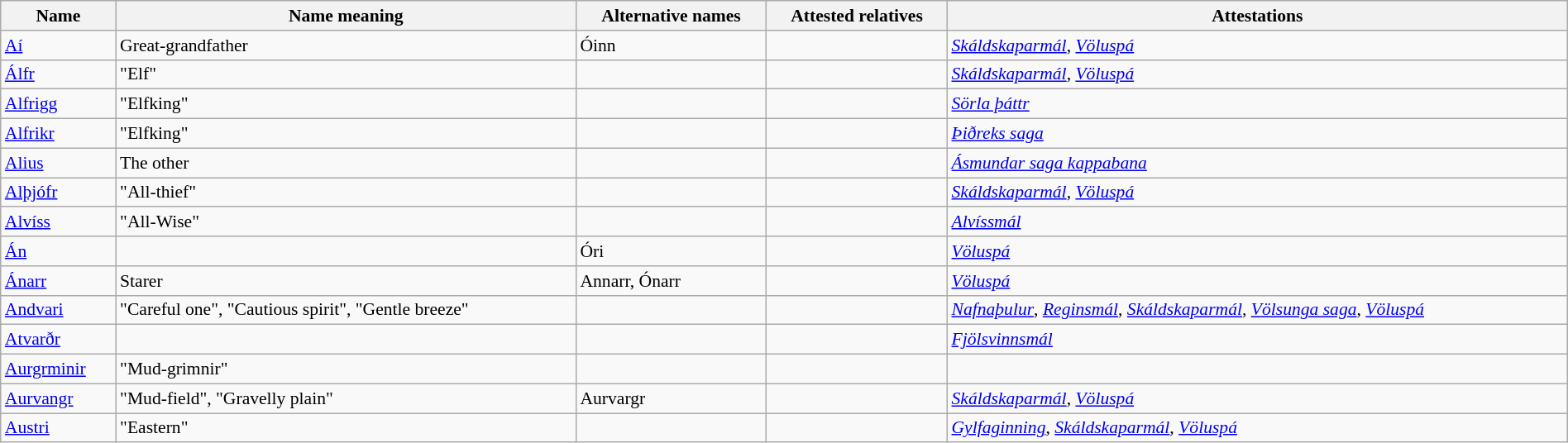<table class="wikitable sortable" style="font-size: 90%; width: 100%">
<tr>
<th>Name</th>
<th>Name meaning</th>
<th>Alternative names</th>
<th>Attested relatives</th>
<th>Attestations</th>
</tr>
<tr>
<td><a href='#'>Aí</a></td>
<td>Great-grandfather</td>
<td>Óinn</td>
<td></td>
<td><em><a href='#'>Skáldskaparmál</a></em>, <em><a href='#'>Völuspá</a></em></td>
</tr>
<tr>
<td><a href='#'>Álfr</a></td>
<td>"Elf"</td>
<td></td>
<td></td>
<td><em><a href='#'>Skáldskaparmál</a></em>, <em><a href='#'>Völuspá</a></em></td>
</tr>
<tr>
<td><a href='#'>Alfrigg</a></td>
<td>"Elfking"</td>
<td></td>
<td></td>
<td><em><a href='#'>Sörla þáttr</a></em></td>
</tr>
<tr>
<td><a href='#'>Alfrikr</a></td>
<td>"Elfking"</td>
<td></td>
<td></td>
<td><em><a href='#'>Þiðreks saga</a></em></td>
</tr>
<tr>
<td><a href='#'>Alius</a></td>
<td>The other</td>
<td></td>
<td></td>
<td><em><a href='#'>Ásmundar saga kappabana</a></em></td>
</tr>
<tr>
<td><a href='#'>Alþjófr</a></td>
<td>"All-thief"</td>
<td></td>
<td></td>
<td><em><a href='#'>Skáldskaparmál</a></em>, <em><a href='#'>Völuspá</a></em></td>
</tr>
<tr>
<td><a href='#'>Alvíss</a></td>
<td>"All-Wise"</td>
<td></td>
<td></td>
<td><em><a href='#'>Alvíssmál</a></em></td>
</tr>
<tr>
<td><a href='#'>Án</a></td>
<td></td>
<td>Óri</td>
<td></td>
<td><em><a href='#'>Völuspá</a></em></td>
</tr>
<tr>
<td><a href='#'>Ánarr</a></td>
<td>Starer</td>
<td>Annarr, Ónarr</td>
<td></td>
<td><em><a href='#'>Völuspá</a></em></td>
</tr>
<tr>
<td><a href='#'>Andvari</a></td>
<td>"Careful one", "Cautious spirit", "Gentle breeze"</td>
<td></td>
<td></td>
<td><em><a href='#'>Nafnaþulur</a></em>, <em><a href='#'>Reginsmál</a></em>, <em><a href='#'>Skáldskaparmál</a></em>, <em><a href='#'>Völsunga saga</a></em>, <em><a href='#'>Völuspá</a></em></td>
</tr>
<tr>
<td><a href='#'>Atvarðr</a></td>
<td></td>
<td></td>
<td></td>
<td><em><a href='#'>Fjölsvinnsmál</a></em></td>
</tr>
<tr>
<td><a href='#'>Aurgrminir</a></td>
<td>"Mud-grimnir"</td>
<td></td>
<td></td>
<td></td>
</tr>
<tr>
<td><a href='#'>Aurvangr</a></td>
<td>"Mud-field", "Gravelly plain"</td>
<td>Aurvargr</td>
<td></td>
<td><em><a href='#'>Skáldskaparmál</a></em>, <em><a href='#'>Völuspá</a></em></td>
</tr>
<tr>
<td><a href='#'>Austri</a></td>
<td>"Eastern"</td>
<td></td>
<td></td>
<td><em><a href='#'>Gylfaginning</a></em>, <em><a href='#'>Skáldskaparmál</a></em>, <em><a href='#'>Völuspá</a></em></td>
</tr>
</table>
